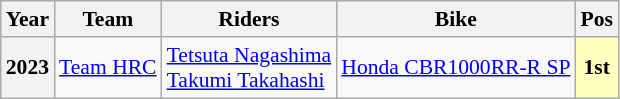<table class="wikitable" style="text-align:center; font-size:90%;">
<tr>
<th>Year</th>
<th>Team</th>
<th>Riders</th>
<th>Bike</th>
<th>Pos</th>
</tr>
<tr>
<th>2023</th>
<td style="text-align:left;"> <a href='#'>Team HRC</a></td>
<td style="text-align:left;"> <a href='#'>Tetsuta Nagashima</a><br> <a href='#'>Takumi Takahashi</a></td>
<td style="text-align:left;"><a href='#'>Honda CBR1000RR-R SP</a></td>
<th style="background:#FFFFBF;">1st</th>
</tr>
</table>
